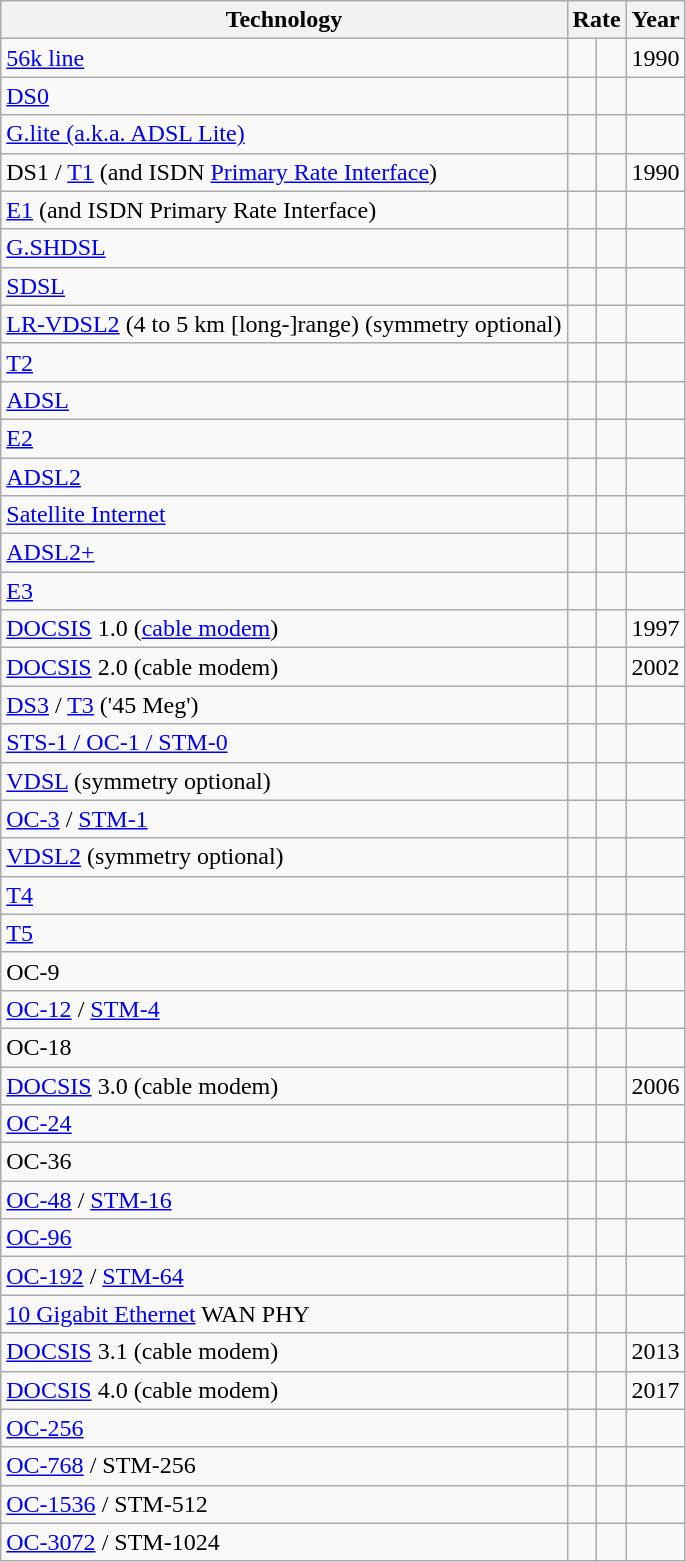<table class="wikitable sortable">
<tr>
<th>Technology</th>
<th colspan=2>Rate</th>
<th>Year</th>
</tr>
<tr>
<td><a href='#'>56k line</a></td>
<td align=right><strong></strong></td>
<td align=right></td>
<td>1990</td>
</tr>
<tr>
<td><a href='#'>DS0</a></td>
<td align=right><strong></strong></td>
<td align=right></td>
<td></td>
</tr>
<tr>
<td style="vertical-align:baseline;"><a href='#'>G.lite (a.k.a. ADSL Lite)</a></td>
<td align=right><strong></strong></td>
<td align=right></td>
<td></td>
</tr>
<tr>
<td>DS1 / <a href='#'>T1</a> (and ISDN <a href='#'>Primary Rate Interface</a>)</td>
<td align=right><strong></strong></td>
<td align=right></td>
<td>1990</td>
</tr>
<tr>
<td><a href='#'>E1</a> (and ISDN Primary Rate Interface)</td>
<td align=right><strong></strong></td>
<td align=right></td>
<td></td>
</tr>
<tr>
<td><a href='#'>G.SHDSL</a></td>
<td align=right><strong></strong></td>
<td align=right></td>
<td></td>
</tr>
<tr>
<td><a href='#'>SDSL</a></td>
<td align="right"><strong></strong></td>
<td align="right"></td>
<td></td>
</tr>
<tr>
<td><a href='#'>LR-VDSL2</a> (4 to 5 km [long-]range) (symmetry optional)</td>
<td align=right><strong></strong></td>
<td align=right></td>
<td></td>
</tr>
<tr>
<td><a href='#'>T2</a></td>
<td align=right><strong></strong></td>
<td align=right></td>
<td></td>
</tr>
<tr>
<td style="vertical-align:baseline;"><a href='#'>ADSL</a></td>
<td align=right><strong></strong></td>
<td align=right></td>
<td></td>
</tr>
<tr>
<td><a href='#'>E2</a></td>
<td align=right><strong></strong></td>
<td align=right></td>
<td></td>
</tr>
<tr>
<td style="vertical-align:baseline;"><a href='#'>ADSL2</a></td>
<td align=right><strong></strong></td>
<td align=right></td>
<td></td>
</tr>
<tr>
<td style="vertical-align:baseline;"><a href='#'>Satellite Internet</a></td>
<td align=right><strong></strong></td>
<td align=right></td>
<td></td>
</tr>
<tr>
<td style="vertical-align:baseline;"><a href='#'>ADSL2+</a></td>
<td align=right><strong></strong></td>
<td align=right></td>
<td></td>
</tr>
<tr>
<td><a href='#'>E3</a></td>
<td align=right><strong></strong></td>
<td align=right></td>
<td></td>
</tr>
<tr>
<td style="vertical-align:baseline;"><a href='#'>DOCSIS</a> 1.0 (<a href='#'>cable modem</a>)</td>
<td align=right><strong></strong></td>
<td align=right></td>
<td>1997</td>
</tr>
<tr>
<td style="vertical-align:baseline;"><a href='#'>DOCSIS</a> 2.0 (cable modem)</td>
<td align=right><strong></strong></td>
<td align=right></td>
<td>2002</td>
</tr>
<tr>
<td><a href='#'>DS3</a> / <a href='#'>T3</a> ('45 Meg')</td>
<td align=right><strong></strong></td>
<td align=right></td>
<td></td>
</tr>
<tr>
<td><a href='#'>STS-1 / OC-1 / STM-0</a></td>
<td align=right><strong></strong></td>
<td align=right></td>
<td></td>
</tr>
<tr>
<td><a href='#'>VDSL</a> (symmetry optional)</td>
<td align=right><strong></strong></td>
<td align=right></td>
<td></td>
</tr>
<tr>
<td><a href='#'>OC-3</a> / <a href='#'>STM-1</a></td>
<td align=right><strong></strong></td>
<td align=right></td>
<td></td>
</tr>
<tr>
<td><a href='#'>VDSL2</a> (symmetry optional)</td>
<td align=right><strong></strong></td>
<td align=right></td>
<td></td>
</tr>
<tr>
<td><a href='#'>T4</a></td>
<td align=right><strong></strong></td>
<td align=right></td>
<td></td>
</tr>
<tr>
<td><a href='#'>T5</a></td>
<td align=right><strong></strong></td>
<td align=right></td>
<td></td>
</tr>
<tr>
<td>OC-9</td>
<td align=right><strong></strong></td>
<td align=right></td>
<td></td>
</tr>
<tr>
<td><a href='#'>OC-12</a> / <a href='#'>STM-4</a></td>
<td align=right><strong></strong></td>
<td align=right></td>
<td></td>
</tr>
<tr>
<td>OC-18</td>
<td align=right><strong></strong></td>
<td align=right></td>
<td></td>
</tr>
<tr>
<td><a href='#'>DOCSIS</a> 3.0 (cable modem)</td>
<td align=right><strong></strong></td>
<td align=right></td>
<td>2006</td>
</tr>
<tr>
<td><a href='#'>OC-24</a></td>
<td align=right><strong></strong></td>
<td align=right></td>
<td></td>
</tr>
<tr>
<td>OC-36</td>
<td align=right><strong></strong></td>
<td align=right></td>
<td></td>
</tr>
<tr>
<td><a href='#'>OC-48</a> / <a href='#'>STM-16</a></td>
<td align=right><strong></strong></td>
<td align=right></td>
<td></td>
</tr>
<tr>
<td><a href='#'>OC-96</a></td>
<td align=right><strong></strong></td>
<td align=right></td>
<td></td>
</tr>
<tr>
<td><a href='#'>OC-192</a> / <a href='#'>STM-64</a></td>
<td align=right><strong></strong></td>
<td align=right></td>
<td></td>
</tr>
<tr>
<td><a href='#'>10 Gigabit Ethernet</a> WAN PHY</td>
<td align=right><strong></strong></td>
<td align=right></td>
<td></td>
</tr>
<tr>
<td><a href='#'>DOCSIS</a> 3.1 (cable modem)</td>
<td align=right><strong></strong></td>
<td align=right></td>
<td>2013</td>
</tr>
<tr>
<td><a href='#'>DOCSIS</a> 4.0 (cable modem)</td>
<td align=right><strong></strong></td>
<td align=right></td>
<td>2017</td>
</tr>
<tr>
<td><a href='#'>OC-256</a></td>
<td align=right><strong></strong></td>
<td align=right></td>
<td></td>
</tr>
<tr>
<td><a href='#'>OC-768</a> / STM-256</td>
<td align=right><strong></strong></td>
<td align=right></td>
<td></td>
</tr>
<tr>
<td><a href='#'>OC-1536</a> / STM-512</td>
<td align=right><strong></strong></td>
<td align=right></td>
<td></td>
</tr>
<tr>
<td><a href='#'>OC-3072</a> / STM-1024</td>
<td align=right><strong></strong></td>
<td align=right></td>
<td></td>
</tr>
</table>
